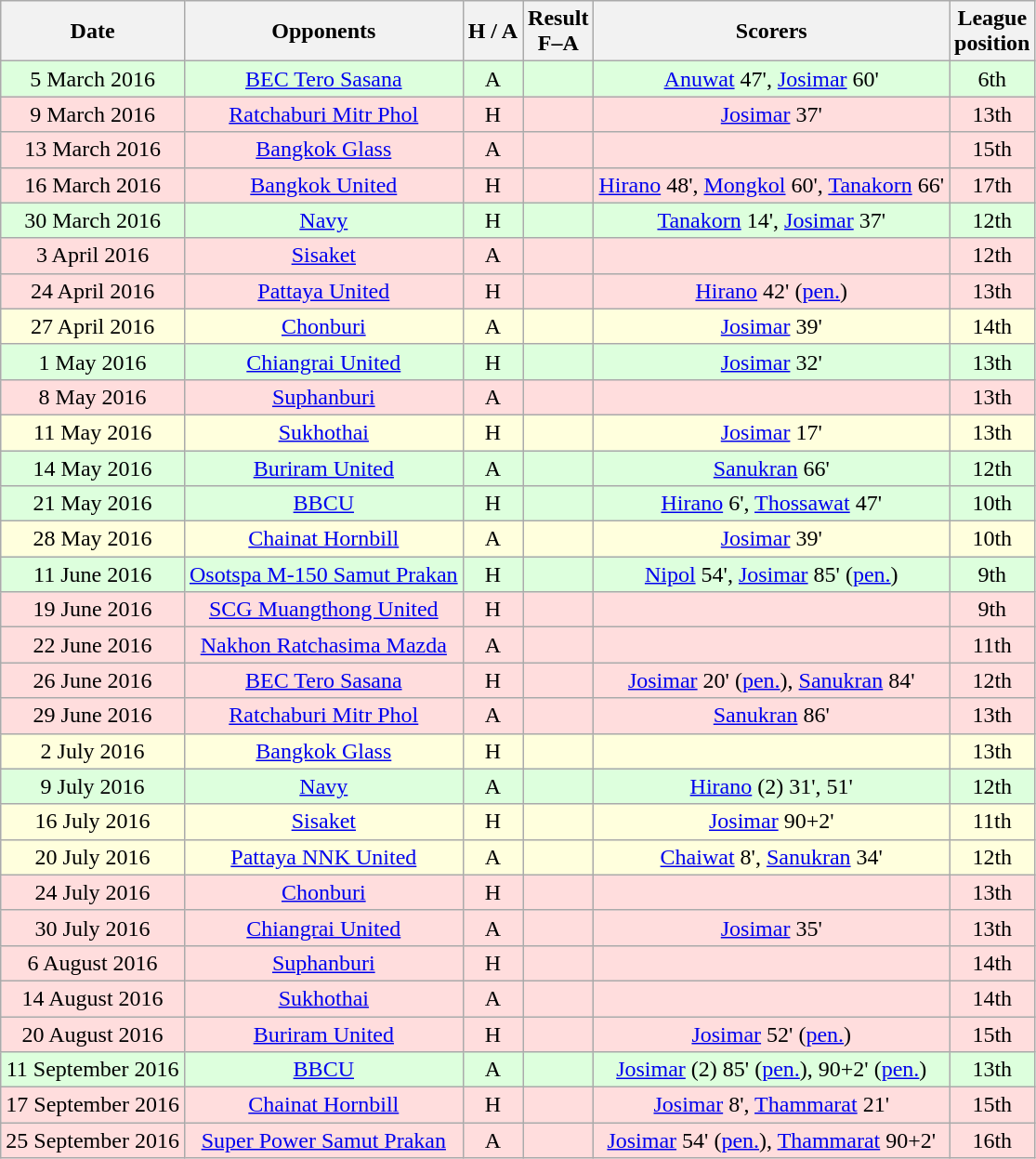<table class="wikitable" style="text-align:center">
<tr>
<th>Date</th>
<th>Opponents</th>
<th>H / A</th>
<th>Result<br>F–A</th>
<th>Scorers</th>
<th>League<br>position</th>
</tr>
<tr bgcolor="#ddffdd">
<td>5 March 2016</td>
<td><a href='#'>BEC Tero Sasana</a></td>
<td>A</td>
<td></td>
<td><a href='#'>Anuwat</a> 47', <a href='#'>Josimar</a> 60'</td>
<td>6th</td>
</tr>
<tr bgcolor="#ffdddd">
<td>9 March 2016</td>
<td><a href='#'>Ratchaburi Mitr Phol</a></td>
<td>H</td>
<td></td>
<td><a href='#'>Josimar</a> 37'</td>
<td>13th</td>
</tr>
<tr bgcolor="#ffdddd">
<td>13 March 2016</td>
<td><a href='#'>Bangkok Glass</a></td>
<td>A</td>
<td></td>
<td></td>
<td>15th</td>
</tr>
<tr bgcolor="#ffdddd">
<td>16 March 2016</td>
<td><a href='#'>Bangkok United</a></td>
<td>H</td>
<td></td>
<td><a href='#'>Hirano</a> 48', <a href='#'>Mongkol</a> 60', <a href='#'>Tanakorn</a> 66'</td>
<td>17th</td>
</tr>
<tr bgcolor="#ddffdd">
<td>30 March 2016</td>
<td><a href='#'>Navy</a></td>
<td>H</td>
<td></td>
<td><a href='#'>Tanakorn</a> 14', <a href='#'>Josimar</a> 37'</td>
<td>12th</td>
</tr>
<tr bgcolor="#ffdddd">
<td>3 April 2016</td>
<td><a href='#'>Sisaket</a></td>
<td>A</td>
<td></td>
<td></td>
<td>12th</td>
</tr>
<tr bgcolor="#ffdddd">
<td>24 April 2016</td>
<td><a href='#'>Pattaya United</a></td>
<td>H</td>
<td></td>
<td><a href='#'>Hirano</a> 42' (<a href='#'>pen.</a>)</td>
<td>13th</td>
</tr>
<tr bgcolor="#ffffdd">
<td>27 April 2016</td>
<td><a href='#'>Chonburi</a></td>
<td>A</td>
<td></td>
<td><a href='#'>Josimar</a> 39'</td>
<td>14th</td>
</tr>
<tr bgcolor="#ddffdd">
<td>1 May 2016</td>
<td><a href='#'>Chiangrai United</a></td>
<td>H</td>
<td></td>
<td><a href='#'>Josimar</a> 32'</td>
<td>13th</td>
</tr>
<tr bgcolor="#ffdddd">
<td>8 May 2016</td>
<td><a href='#'>Suphanburi</a></td>
<td>A</td>
<td></td>
<td></td>
<td>13th</td>
</tr>
<tr bgcolor="#ffffdd">
<td>11 May 2016</td>
<td><a href='#'>Sukhothai</a></td>
<td>H</td>
<td></td>
<td><a href='#'>Josimar</a> 17'</td>
<td>13th</td>
</tr>
<tr bgcolor="#ddffdd">
<td>14 May 2016</td>
<td><a href='#'>Buriram United</a></td>
<td>A</td>
<td></td>
<td><a href='#'>Sanukran</a> 66'</td>
<td>12th</td>
</tr>
<tr bgcolor="#ddffdd">
<td>21 May 2016</td>
<td><a href='#'>BBCU</a></td>
<td>H</td>
<td></td>
<td><a href='#'>Hirano</a> 6', <a href='#'>Thossawat</a> 47'</td>
<td>10th</td>
</tr>
<tr bgcolor="#ffffdd">
<td>28 May 2016</td>
<td><a href='#'>Chainat Hornbill</a></td>
<td>A</td>
<td></td>
<td><a href='#'>Josimar</a> 39'</td>
<td>10th</td>
</tr>
<tr bgcolor="#ddffdd">
<td>11 June 2016</td>
<td><a href='#'>Osotspa M-150 Samut Prakan</a></td>
<td>H</td>
<td></td>
<td><a href='#'>Nipol</a> 54', <a href='#'>Josimar</a> 85' (<a href='#'>pen.</a>)</td>
<td>9th</td>
</tr>
<tr bgcolor="#ffdddd">
<td>19 June 2016</td>
<td><a href='#'>SCG Muangthong United</a></td>
<td>H</td>
<td></td>
<td></td>
<td>9th</td>
</tr>
<tr bgcolor="#ffdddd">
<td>22 June 2016</td>
<td><a href='#'>Nakhon Ratchasima Mazda</a></td>
<td>A</td>
<td></td>
<td></td>
<td>11th</td>
</tr>
<tr bgcolor="#ffdddd">
<td>26 June 2016</td>
<td><a href='#'>BEC Tero Sasana</a></td>
<td>H</td>
<td></td>
<td><a href='#'>Josimar</a> 20' (<a href='#'>pen.</a>), <a href='#'>Sanukran</a> 84'</td>
<td>12th</td>
</tr>
<tr bgcolor="#ffdddd">
<td>29 June 2016</td>
<td><a href='#'>Ratchaburi Mitr Phol</a></td>
<td>A</td>
<td></td>
<td><a href='#'>Sanukran</a> 86'</td>
<td>13th</td>
</tr>
<tr bgcolor="#ffffdd">
<td>2 July 2016</td>
<td><a href='#'>Bangkok Glass</a></td>
<td>H</td>
<td></td>
<td></td>
<td>13th</td>
</tr>
<tr bgcolor="#ddffdd">
<td>9 July 2016</td>
<td><a href='#'>Navy</a></td>
<td>A</td>
<td></td>
<td><a href='#'>Hirano</a> (2) 31', 51'</td>
<td>12th</td>
</tr>
<tr bgcolor="#ffffdd">
<td>16 July 2016</td>
<td><a href='#'>Sisaket</a></td>
<td>H</td>
<td></td>
<td><a href='#'>Josimar</a> 90+2'</td>
<td>11th</td>
</tr>
<tr bgcolor="#ffffdd">
<td>20 July 2016</td>
<td><a href='#'>Pattaya NNK United</a></td>
<td>A</td>
<td></td>
<td><a href='#'>Chaiwat</a> 8', <a href='#'>Sanukran</a> 34'</td>
<td>12th</td>
</tr>
<tr bgcolor="#ffdddd">
<td>24 July 2016</td>
<td><a href='#'>Chonburi</a></td>
<td>H</td>
<td></td>
<td></td>
<td>13th</td>
</tr>
<tr bgcolor="#ffdddd">
<td>30 July 2016</td>
<td><a href='#'>Chiangrai United</a></td>
<td>A</td>
<td></td>
<td><a href='#'>Josimar</a> 35'</td>
<td>13th</td>
</tr>
<tr bgcolor="#ffdddd">
<td>6 August 2016</td>
<td><a href='#'>Suphanburi</a></td>
<td>H</td>
<td></td>
<td></td>
<td>14th</td>
</tr>
<tr bgcolor="#ffdddd">
<td>14 August 2016</td>
<td><a href='#'>Sukhothai</a></td>
<td>A</td>
<td></td>
<td></td>
<td>14th</td>
</tr>
<tr bgcolor="#ffdddd">
<td>20 August 2016</td>
<td><a href='#'>Buriram United</a></td>
<td>H</td>
<td></td>
<td><a href='#'>Josimar</a> 52' (<a href='#'>pen.</a>)</td>
<td>15th</td>
</tr>
<tr bgcolor="#ddffdd">
<td>11 September 2016</td>
<td><a href='#'>BBCU</a></td>
<td>A</td>
<td></td>
<td><a href='#'>Josimar</a> (2) 85' (<a href='#'>pen.</a>), 90+2' (<a href='#'>pen.</a>)</td>
<td>13th</td>
</tr>
<tr bgcolor="#ffdddd">
<td>17 September 2016</td>
<td><a href='#'>Chainat Hornbill</a></td>
<td>H</td>
<td></td>
<td><a href='#'>Josimar</a> 8', <a href='#'>Thammarat</a> 21'</td>
<td>15th</td>
</tr>
<tr bgcolor="#ffdddd">
<td>25 September 2016</td>
<td><a href='#'>Super Power Samut Prakan</a></td>
<td>A</td>
<td></td>
<td><a href='#'>Josimar</a> 54' (<a href='#'>pen.</a>), <a href='#'>Thammarat</a> 90+2'</td>
<td>16th</td>
</tr>
</table>
